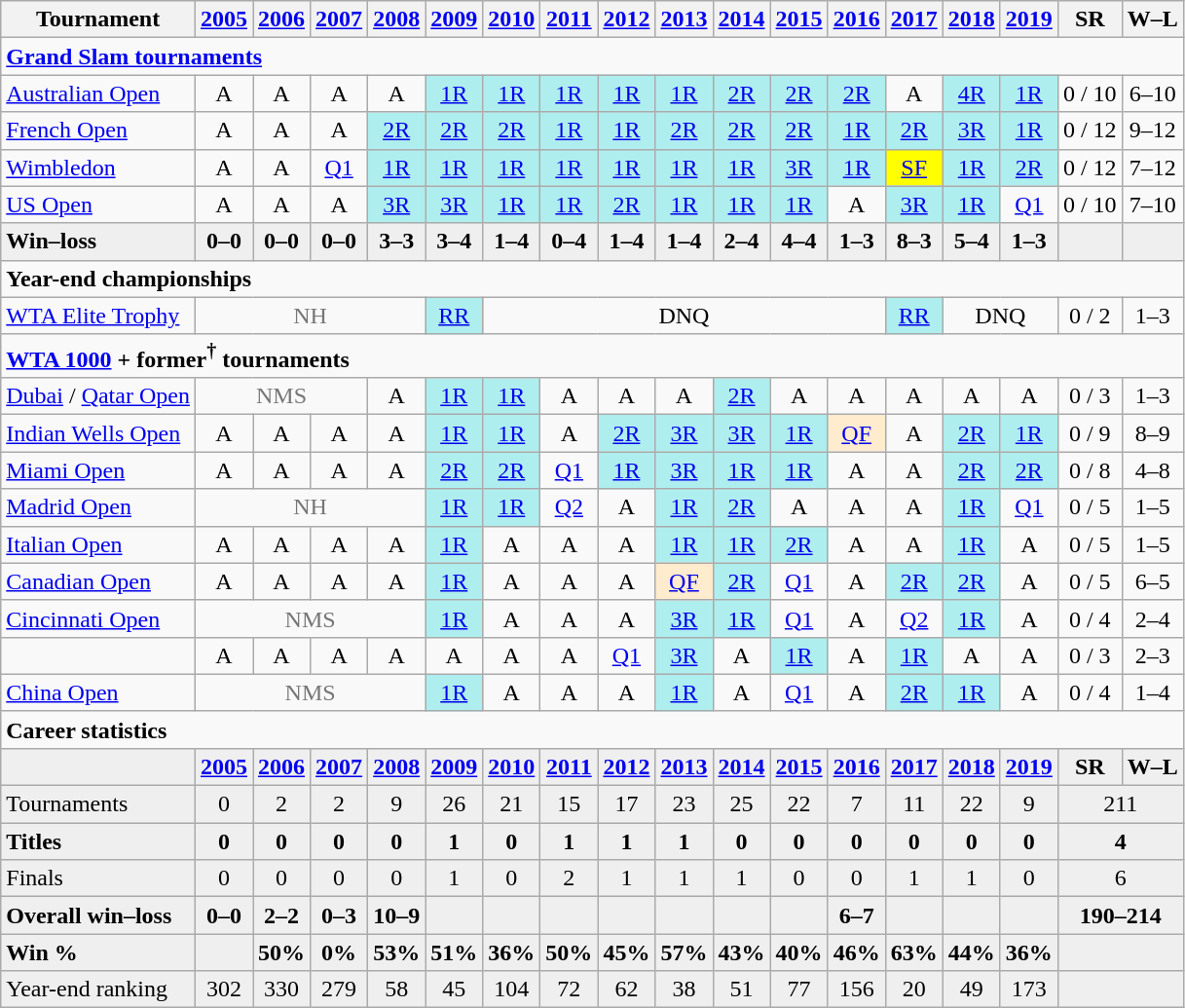<table class=wikitable style=text-align:center>
<tr>
<th>Tournament</th>
<th><a href='#'>2005</a></th>
<th><a href='#'>2006</a></th>
<th><a href='#'>2007</a></th>
<th><a href='#'>2008</a></th>
<th><a href='#'>2009</a></th>
<th><a href='#'>2010</a></th>
<th><a href='#'>2011</a></th>
<th><a href='#'>2012</a></th>
<th><a href='#'>2013</a></th>
<th><a href='#'>2014</a></th>
<th><a href='#'>2015</a></th>
<th><a href='#'>2016</a></th>
<th><a href='#'>2017</a></th>
<th><a href='#'>2018</a></th>
<th><a href='#'>2019</a></th>
<th>SR</th>
<th>W–L</th>
</tr>
<tr>
<td colspan=18 align=left><strong><a href='#'>Grand Slam tournaments</a></strong></td>
</tr>
<tr>
<td align=left><a href='#'>Australian Open</a></td>
<td>A</td>
<td>A</td>
<td>A</td>
<td>A</td>
<td bgcolor=afeeee><a href='#'>1R</a></td>
<td bgcolor=afeeee><a href='#'>1R</a></td>
<td bgcolor=afeeee><a href='#'>1R</a></td>
<td bgcolor=afeeee><a href='#'>1R</a></td>
<td bgcolor=afeeee><a href='#'>1R</a></td>
<td bgcolor=afeeee><a href='#'>2R</a></td>
<td bgcolor=afeeee><a href='#'>2R</a></td>
<td bgcolor=afeeee><a href='#'>2R</a></td>
<td>A</td>
<td bgcolor=afeeee><a href='#'>4R</a></td>
<td bgcolor=afeeee><a href='#'>1R</a></td>
<td>0 / 10</td>
<td>6–10</td>
</tr>
<tr>
<td align=left><a href='#'>French Open</a></td>
<td>A</td>
<td>A</td>
<td>A</td>
<td bgcolor=afeeee><a href='#'>2R</a></td>
<td bgcolor=afeeee><a href='#'>2R</a></td>
<td bgcolor=afeeee><a href='#'>2R</a></td>
<td bgcolor=afeeee><a href='#'>1R</a></td>
<td bgcolor=afeeee><a href='#'>1R</a></td>
<td bgcolor=afeeee><a href='#'>2R</a></td>
<td bgcolor=afeeee><a href='#'>2R</a></td>
<td bgcolor=afeeee><a href='#'>2R</a></td>
<td bgcolor=afeeee><a href='#'>1R</a></td>
<td bgcolor=afeeee><a href='#'>2R</a></td>
<td bgcolor=afeeee><a href='#'>3R</a></td>
<td bgcolor=afeeee><a href='#'>1R</a></td>
<td>0 / 12</td>
<td>9–12</td>
</tr>
<tr>
<td align=left><a href='#'>Wimbledon</a></td>
<td>A</td>
<td>A</td>
<td><a href='#'>Q1</a></td>
<td bgcolor=afeeee><a href='#'>1R</a></td>
<td bgcolor=afeeee><a href='#'>1R</a></td>
<td bgcolor=afeeee><a href='#'>1R</a></td>
<td bgcolor=afeeee><a href='#'>1R</a></td>
<td bgcolor=afeeee><a href='#'>1R</a></td>
<td bgcolor=afeeee><a href='#'>1R</a></td>
<td bgcolor=afeeee><a href='#'>1R</a></td>
<td bgcolor=afeeee><a href='#'>3R</a></td>
<td bgcolor=afeeee><a href='#'>1R</a></td>
<td bgcolor=yellow><a href='#'>SF</a></td>
<td bgcolor=afeeee><a href='#'>1R</a></td>
<td bgcolor=afeeee><a href='#'>2R</a></td>
<td>0 / 12</td>
<td>7–12</td>
</tr>
<tr>
<td align=left><a href='#'>US Open</a></td>
<td>A</td>
<td>A</td>
<td>A</td>
<td bgcolor=afeeee><a href='#'>3R</a></td>
<td bgcolor=afeeee><a href='#'>3R</a></td>
<td bgcolor=afeeee><a href='#'>1R</a></td>
<td bgcolor=afeeee><a href='#'>1R</a></td>
<td bgcolor=afeeee><a href='#'>2R</a></td>
<td bgcolor=afeeee><a href='#'>1R</a></td>
<td bgcolor=afeeee><a href='#'>1R</a></td>
<td bgcolor=afeeee><a href='#'>1R</a></td>
<td>A</td>
<td bgcolor=afeeee><a href='#'>3R</a></td>
<td bgcolor=afeeee><a href='#'>1R</a></td>
<td><a href='#'>Q1</a></td>
<td>0 / 10</td>
<td>7–10</td>
</tr>
<tr style=background:#efefef;font-weight:bold>
<td style="text-align:left">Win–loss</td>
<td>0–0</td>
<td>0–0</td>
<td>0–0</td>
<td>3–3</td>
<td>3–4</td>
<td>1–4</td>
<td>0–4</td>
<td>1–4</td>
<td>1–4</td>
<td>2–4</td>
<td>4–4</td>
<td>1–3</td>
<td>8–3</td>
<td>5–4</td>
<td>1–3</td>
<td></td>
<td></td>
</tr>
<tr>
<td colspan=18 style=text-align:left><strong>Year-end championships</strong></td>
</tr>
<tr>
<td align=left><a href='#'>WTA Elite Trophy</a></td>
<td colspan=4 style=color:#767676>NH</td>
<td bgcolor=afeeee><a href='#'>RR</a></td>
<td colspan=7>DNQ</td>
<td bgcolor=afeeee><a href='#'>RR</a></td>
<td colspan="2">DNQ</td>
<td>0 / 2</td>
<td>1–3</td>
</tr>
<tr>
<td colspan=18 style=text-align:left><strong><a href='#'>WTA 1000</a> + former<sup>†</sup> tournaments</strong></td>
</tr>
<tr>
<td align="left"><a href='#'>Dubai</a> / <a href='#'>Qatar Open</a></td>
<td colspan="3" style="color:#767676">NMS</td>
<td>A</td>
<td bgcolor="afeeee"><a href='#'>1R</a></td>
<td bgcolor="afeeee"><a href='#'>1R</a></td>
<td>A</td>
<td>A</td>
<td>A</td>
<td bgcolor="afeeee"><a href='#'>2R</a></td>
<td>A</td>
<td>A</td>
<td>A</td>
<td>A</td>
<td>A</td>
<td>0 / 3</td>
<td>1–3</td>
</tr>
<tr>
<td align=left><a href='#'>Indian Wells Open</a></td>
<td>A</td>
<td>A</td>
<td>A</td>
<td>A</td>
<td bgcolor=afeeee><a href='#'>1R</a></td>
<td bgcolor=afeeee><a href='#'>1R</a></td>
<td>A</td>
<td bgcolor=afeeee><a href='#'>2R</a></td>
<td bgcolor=afeeee><a href='#'>3R</a></td>
<td bgcolor=afeeee><a href='#'>3R</a></td>
<td bgcolor=afeeee><a href='#'>1R</a></td>
<td bgcolor=ffebcd><a href='#'>QF</a></td>
<td>A</td>
<td bgcolor=afeeee><a href='#'>2R</a></td>
<td bgcolor=afeeee><a href='#'>1R</a></td>
<td>0 / 9</td>
<td>8–9</td>
</tr>
<tr>
<td align=left><a href='#'>Miami Open</a></td>
<td>A</td>
<td>A</td>
<td>A</td>
<td>A</td>
<td bgcolor=afeeee><a href='#'>2R</a></td>
<td bgcolor=afeeee><a href='#'>2R</a></td>
<td><a href='#'>Q1</a></td>
<td bgcolor=afeeee><a href='#'>1R</a></td>
<td bgcolor=afeeee><a href='#'>3R</a></td>
<td bgcolor=afeeee><a href='#'>1R</a></td>
<td bgcolor=afeeee><a href='#'>1R</a></td>
<td>A</td>
<td>A</td>
<td bgcolor=afeeee><a href='#'>2R</a></td>
<td bgcolor=afeeee><a href='#'>2R</a></td>
<td>0 / 8</td>
<td>4–8</td>
</tr>
<tr>
<td align=left><a href='#'>Madrid Open</a></td>
<td colspan=4 style=color:#767676>NH</td>
<td bgcolor=afeeee><a href='#'>1R</a></td>
<td bgcolor=afeeee><a href='#'>1R</a></td>
<td><a href='#'>Q2</a></td>
<td>A</td>
<td bgcolor=afeeee><a href='#'>1R</a></td>
<td bgcolor=afeeee><a href='#'>2R</a></td>
<td>A</td>
<td>A</td>
<td>A</td>
<td bgcolor=afeeee><a href='#'>1R</a></td>
<td><a href='#'>Q1</a></td>
<td>0 / 5</td>
<td>1–5</td>
</tr>
<tr>
<td align="left"><a href='#'>Italian Open</a></td>
<td>A</td>
<td>A</td>
<td>A</td>
<td>A</td>
<td bgcolor="afeeee"><a href='#'>1R</a></td>
<td>A</td>
<td>A</td>
<td>A</td>
<td bgcolor="afeeee"><a href='#'>1R</a></td>
<td bgcolor="afeeee"><a href='#'>1R</a></td>
<td bgcolor="afeeee"><a href='#'>2R</a></td>
<td>A</td>
<td>A</td>
<td bgcolor="afeeee"><a href='#'>1R</a></td>
<td>A</td>
<td>0 / 5</td>
<td>1–5</td>
</tr>
<tr>
<td align="left"><a href='#'>Canadian Open</a></td>
<td>A</td>
<td>A</td>
<td>A</td>
<td>A</td>
<td bgcolor="afeeee"><a href='#'>1R</a></td>
<td>A</td>
<td>A</td>
<td>A</td>
<td bgcolor="ffebcd"><a href='#'>QF</a></td>
<td bgcolor="afeeee"><a href='#'>2R</a></td>
<td><a href='#'>Q1</a></td>
<td>A</td>
<td bgcolor="afeeee"><a href='#'>2R</a></td>
<td bgcolor="afeeee"><a href='#'>2R</a></td>
<td>A</td>
<td>0 / 5</td>
<td>6–5</td>
</tr>
<tr>
<td align="left"><a href='#'>Cincinnati Open</a></td>
<td colspan="4" style="color:#767676">NMS</td>
<td bgcolor="afeeee"><a href='#'>1R</a></td>
<td>A</td>
<td>A</td>
<td>A</td>
<td bgcolor="afeeee"><a href='#'>3R</a></td>
<td bgcolor="afeeee"><a href='#'>1R</a></td>
<td><a href='#'>Q1</a></td>
<td>A</td>
<td><a href='#'>Q2</a></td>
<td bgcolor="afeeee"><a href='#'>1R</a></td>
<td>A</td>
<td>0 / 4</td>
<td>2–4</td>
</tr>
<tr>
<td align="left"></td>
<td>A</td>
<td>A</td>
<td>A</td>
<td>A</td>
<td>A</td>
<td>A</td>
<td>A</td>
<td><a href='#'>Q1</a></td>
<td bgcolor="afeeee"><a href='#'>3R</a></td>
<td>A</td>
<td bgcolor="afeeee"><a href='#'>1R</a></td>
<td>A</td>
<td bgcolor="afeeee"><a href='#'>1R</a></td>
<td>A</td>
<td>A</td>
<td>0 / 3</td>
<td>2–3</td>
</tr>
<tr>
<td align=left><a href='#'>China Open</a></td>
<td colspan=4 style=color:#767676>NMS</td>
<td bgcolor=afeeee><a href='#'>1R</a></td>
<td>A</td>
<td>A</td>
<td>A</td>
<td bgcolor=afeeee><a href='#'>1R</a></td>
<td>A</td>
<td><a href='#'>Q1</a></td>
<td>A</td>
<td bgcolor=afeeee><a href='#'>2R</a></td>
<td bgcolor=afeeee><a href='#'>1R</a></td>
<td>A</td>
<td>0 / 4</td>
<td>1–4</td>
</tr>
<tr>
<td colspan="18" align="left"><strong>Career statistics</strong></td>
</tr>
<tr style=background:#efefef;font-weight:bold>
<td></td>
<td><a href='#'>2005</a></td>
<td><a href='#'>2006</a></td>
<td><a href='#'>2007</a></td>
<td><a href='#'>2008</a></td>
<td><a href='#'>2009</a></td>
<td><a href='#'>2010</a></td>
<td><a href='#'>2011</a></td>
<td><a href='#'>2012</a></td>
<td><a href='#'>2013</a></td>
<td><a href='#'>2014</a></td>
<td><a href='#'>2015</a></td>
<td><a href='#'>2016</a></td>
<td><a href='#'>2017</a></td>
<td><a href='#'>2018</a></td>
<td><a href='#'>2019</a></td>
<td>SR</td>
<td>W–L</td>
</tr>
<tr bgcolor=efefef>
<td align=left>Tournaments</td>
<td>0</td>
<td>2</td>
<td>2</td>
<td>9</td>
<td>26</td>
<td>21</td>
<td>15</td>
<td>17</td>
<td>23</td>
<td>25</td>
<td>22</td>
<td>7</td>
<td>11</td>
<td>22</td>
<td>9</td>
<td colspan="2">211</td>
</tr>
<tr style="font-weight:bold; background:#efefef;">
<td style="text-align:left">Titles</td>
<td>0</td>
<td>0</td>
<td>0</td>
<td>0</td>
<td>1</td>
<td>0</td>
<td>1</td>
<td>1</td>
<td>1</td>
<td>0</td>
<td>0</td>
<td>0</td>
<td>0</td>
<td>0</td>
<td>0</td>
<td colspan="2">4</td>
</tr>
<tr bgcolor="efefef">
<td style="text-align:left">Finals</td>
<td>0</td>
<td>0</td>
<td>0</td>
<td>0</td>
<td>1</td>
<td>0</td>
<td>2</td>
<td>1</td>
<td>1</td>
<td>1</td>
<td>0</td>
<td>0</td>
<td>1</td>
<td>1</td>
<td>0</td>
<td colspan="2">6</td>
</tr>
<tr style="font-weight:bold; background:#efefef;">
<td style="text-align:left">Overall win–loss</td>
<td>0–0</td>
<td>2–2</td>
<td>0–3</td>
<td>10–9</td>
<td></td>
<td></td>
<td></td>
<td></td>
<td></td>
<td></td>
<td></td>
<td>6–7</td>
<td></td>
<td></td>
<td></td>
<td colspan="2">190–214</td>
</tr>
<tr style="font-weight:bold; background:#efefef;">
<td style=text-align:left>Win %</td>
<td></td>
<td>50%</td>
<td>0%</td>
<td>53%</td>
<td>51%</td>
<td>36%</td>
<td>50%</td>
<td>45%</td>
<td>57%</td>
<td>43%</td>
<td>40%</td>
<td>46%</td>
<td>63%</td>
<td>44%</td>
<td>36%</td>
<td colspan="2"></td>
</tr>
<tr bgcolor=efefef>
<td align=left>Year-end ranking</td>
<td>302</td>
<td>330</td>
<td>279</td>
<td>58</td>
<td>45</td>
<td>104</td>
<td>72</td>
<td>62</td>
<td>38</td>
<td>51</td>
<td>77</td>
<td>156</td>
<td>20</td>
<td>49</td>
<td>173</td>
<td colspan="2"></td>
</tr>
</table>
